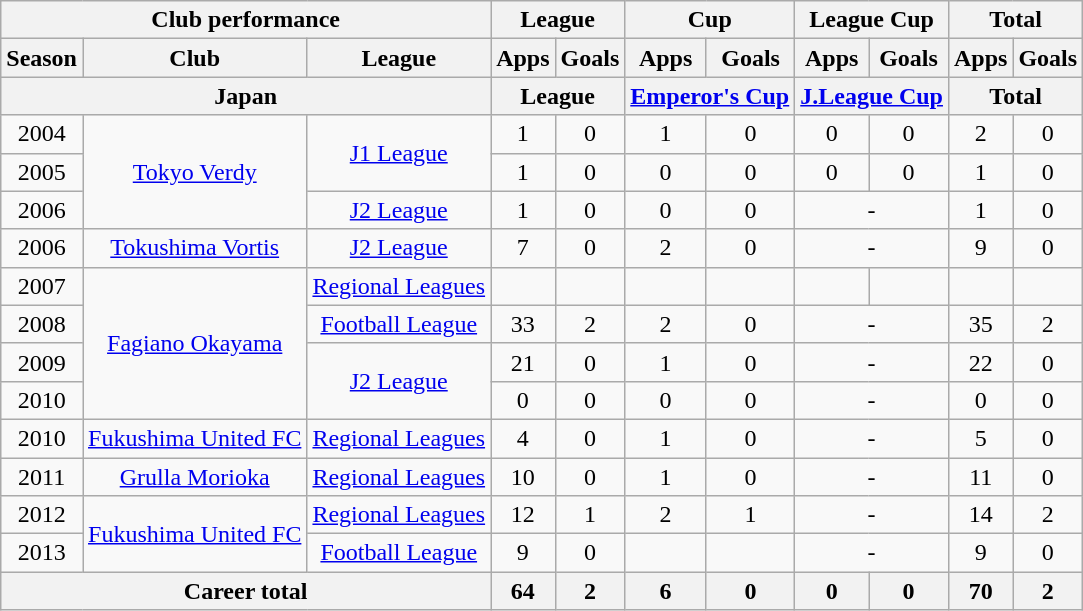<table class="wikitable" style="text-align:center">
<tr>
<th colspan=3>Club performance</th>
<th colspan=2>League</th>
<th colspan=2>Cup</th>
<th colspan=2>League Cup</th>
<th colspan=2>Total</th>
</tr>
<tr>
<th>Season</th>
<th>Club</th>
<th>League</th>
<th>Apps</th>
<th>Goals</th>
<th>Apps</th>
<th>Goals</th>
<th>Apps</th>
<th>Goals</th>
<th>Apps</th>
<th>Goals</th>
</tr>
<tr>
<th colspan=3>Japan</th>
<th colspan=2>League</th>
<th colspan=2><a href='#'>Emperor's Cup</a></th>
<th colspan=2><a href='#'>J.League Cup</a></th>
<th colspan=2>Total</th>
</tr>
<tr>
<td>2004</td>
<td rowspan="3"><a href='#'>Tokyo Verdy</a></td>
<td rowspan="2"><a href='#'>J1 League</a></td>
<td>1</td>
<td>0</td>
<td>1</td>
<td>0</td>
<td>0</td>
<td>0</td>
<td>2</td>
<td>0</td>
</tr>
<tr>
<td>2005</td>
<td>1</td>
<td>0</td>
<td>0</td>
<td>0</td>
<td>0</td>
<td>0</td>
<td>1</td>
<td>0</td>
</tr>
<tr>
<td>2006</td>
<td><a href='#'>J2 League</a></td>
<td>1</td>
<td>0</td>
<td>0</td>
<td>0</td>
<td colspan="2">-</td>
<td>1</td>
<td>0</td>
</tr>
<tr>
<td>2006</td>
<td><a href='#'>Tokushima Vortis</a></td>
<td><a href='#'>J2 League</a></td>
<td>7</td>
<td>0</td>
<td>2</td>
<td>0</td>
<td colspan="2">-</td>
<td>9</td>
<td>0</td>
</tr>
<tr>
<td>2007</td>
<td rowspan="4"><a href='#'>Fagiano Okayama</a></td>
<td><a href='#'>Regional Leagues</a></td>
<td></td>
<td></td>
<td></td>
<td></td>
<td></td>
<td></td>
<td></td>
<td></td>
</tr>
<tr>
<td>2008</td>
<td><a href='#'>Football League</a></td>
<td>33</td>
<td>2</td>
<td>2</td>
<td>0</td>
<td colspan="2">-</td>
<td>35</td>
<td>2</td>
</tr>
<tr>
<td>2009</td>
<td rowspan="2"><a href='#'>J2 League</a></td>
<td>21</td>
<td>0</td>
<td>1</td>
<td>0</td>
<td colspan="2">-</td>
<td>22</td>
<td>0</td>
</tr>
<tr>
<td>2010</td>
<td>0</td>
<td>0</td>
<td>0</td>
<td>0</td>
<td colspan="2">-</td>
<td>0</td>
<td>0</td>
</tr>
<tr>
<td>2010</td>
<td><a href='#'>Fukushima United FC</a></td>
<td><a href='#'>Regional Leagues</a></td>
<td>4</td>
<td>0</td>
<td>1</td>
<td>0</td>
<td colspan="2">-</td>
<td>5</td>
<td>0</td>
</tr>
<tr>
<td>2011</td>
<td><a href='#'>Grulla Morioka</a></td>
<td><a href='#'>Regional Leagues</a></td>
<td>10</td>
<td>0</td>
<td>1</td>
<td>0</td>
<td colspan="2">-</td>
<td>11</td>
<td>0</td>
</tr>
<tr>
<td>2012</td>
<td rowspan="2"><a href='#'>Fukushima United FC</a></td>
<td><a href='#'>Regional Leagues</a></td>
<td>12</td>
<td>1</td>
<td>2</td>
<td>1</td>
<td colspan="2">-</td>
<td>14</td>
<td>2</td>
</tr>
<tr>
<td>2013</td>
<td><a href='#'>Football League</a></td>
<td>9</td>
<td>0</td>
<td></td>
<td></td>
<td colspan="2">-</td>
<td>9</td>
<td>0</td>
</tr>
<tr>
<th colspan=3>Career total</th>
<th>64</th>
<th>2</th>
<th>6</th>
<th>0</th>
<th>0</th>
<th>0</th>
<th>70</th>
<th>2</th>
</tr>
</table>
